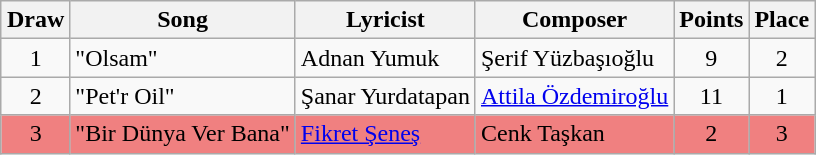<table class="sortable wikitable" style="margin: 1em auto 1em auto; text-align:center">
<tr>
<th>Draw</th>
<th>Song</th>
<th>Lyricist</th>
<th>Composer</th>
<th>Points</th>
<th>Place</th>
</tr>
<tr>
<td>1</td>
<td align="left">"Olsam"</td>
<td align="left">Adnan Yumuk</td>
<td align="left">Şerif Yüzbaşıoğlu</td>
<td>9</td>
<td>2</td>
</tr>
<tr>
<td>2</td>
<td align="left">"Pet'r Oil"</td>
<td align="left">Şanar Yurdatapan</td>
<td align="left"><a href='#'>Attila Özdemiroğlu</a></td>
<td>11</td>
<td>1</td>
</tr>
<tr bgcolor="#F08080">
<td>3</td>
<td align="left">"Bir Dünya Ver Bana"</td>
<td align="left"><a href='#'>Fikret Şeneş</a></td>
<td align="left">Cenk Taşkan</td>
<td>2</td>
<td>3</td>
</tr>
</table>
